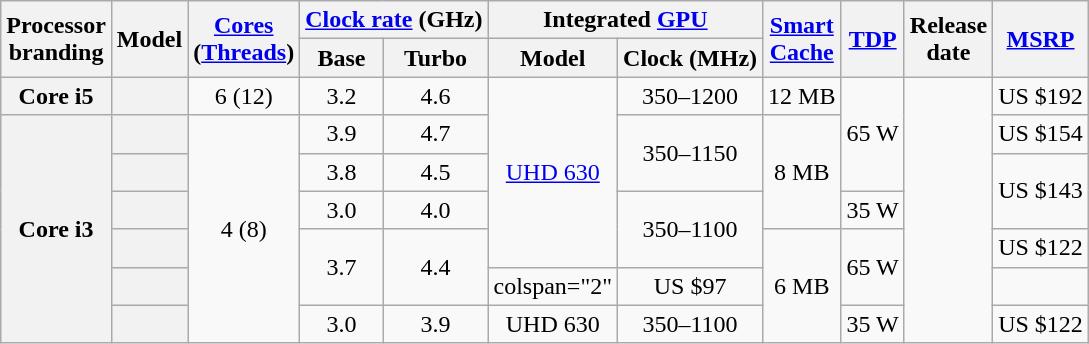<table class="wikitable sortable nowrap" style="text-align: center;">
<tr>
<th class="unsortable" rowspan="2">Processor<br>branding</th>
<th rowspan="2">Model</th>
<th class="unsortable" rowspan="2"><a href='#'>Cores</a><br>(<a href='#'>Threads</a>)</th>
<th colspan="2"><a href='#'>Clock rate</a> (GHz)</th>
<th colspan="2">Integrated <a href='#'>GPU</a></th>
<th class="unsortable" rowspan="2"><a href='#'>Smart<br>Cache</a></th>
<th rowspan="2"><a href='#'>TDP</a></th>
<th rowspan="2">Release<br>date</th>
<th class="unsortable" rowspan="2"><a href='#'>MSRP</a></th>
</tr>
<tr>
<th class="unsortable">Base</th>
<th class="unsortable">Turbo</th>
<th class="unsortable">Model</th>
<th class="unsortable">Clock (MHz)</th>
</tr>
<tr>
<th>Core i5</th>
<th style="text-align:left;" data-sort-value="sku7"></th>
<td>6 (12)</td>
<td>3.2</td>
<td>4.6</td>
<td rowspan="5"><a href='#'>UHD 630</a></td>
<td>350–1200</td>
<td>12 MB</td>
<td rowspan="3">65 W</td>
<td rowspan="7"></td>
<td>US $192</td>
</tr>
<tr>
<th rowspan="6">Core i3</th>
<th style="text-align:left;" data-sort-value="sku6"></th>
<td rowspan="6">4 (8)</td>
<td>3.9</td>
<td>4.7</td>
<td rowspan="2">350–1150</td>
<td rowspan="3">8 MB</td>
<td>US $154</td>
</tr>
<tr>
<th style="text-align:left;" data-sort-value="sku5"></th>
<td>3.8</td>
<td>4.5</td>
<td rowspan="2">US $143</td>
</tr>
<tr>
<th style="text-align:left;" data-sort-value="sku4"></th>
<td>3.0</td>
<td>4.0</td>
<td rowspan="2">350–1100</td>
<td>35 W</td>
</tr>
<tr>
<th style="text-align:left;" data-sort-value="sku3"></th>
<td rowspan="2">3.7</td>
<td rowspan="2">4.4</td>
<td rowspan="3">6 MB</td>
<td rowspan="2">65 W</td>
<td>US $122</td>
</tr>
<tr>
<th style="text-align:left;" data-sort-value="sku2"></th>
<td>colspan="2" </td>
<td>US $97</td>
</tr>
<tr>
<th style="text-align:left;" data-sort-value="sku1"></th>
<td>3.0</td>
<td>3.9</td>
<td>UHD 630</td>
<td>350–1100</td>
<td>35 W</td>
<td>US $122</td>
</tr>
</table>
